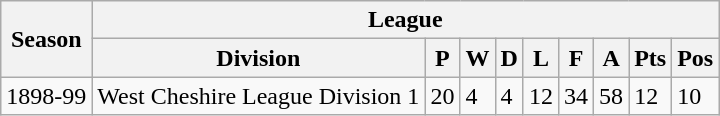<table class="wikitable">
<tr>
<th rowspan="2">Season</th>
<th colspan="9">League</th>
</tr>
<tr>
<th>Division</th>
<th>P</th>
<th>W</th>
<th>D</th>
<th>L</th>
<th>F</th>
<th>A</th>
<th>Pts</th>
<th>Pos</th>
</tr>
<tr>
<td>1898-99</td>
<td>West Cheshire League Division 1</td>
<td>20</td>
<td>4</td>
<td>4</td>
<td>12</td>
<td>34</td>
<td>58</td>
<td>12</td>
<td>10</td>
</tr>
</table>
